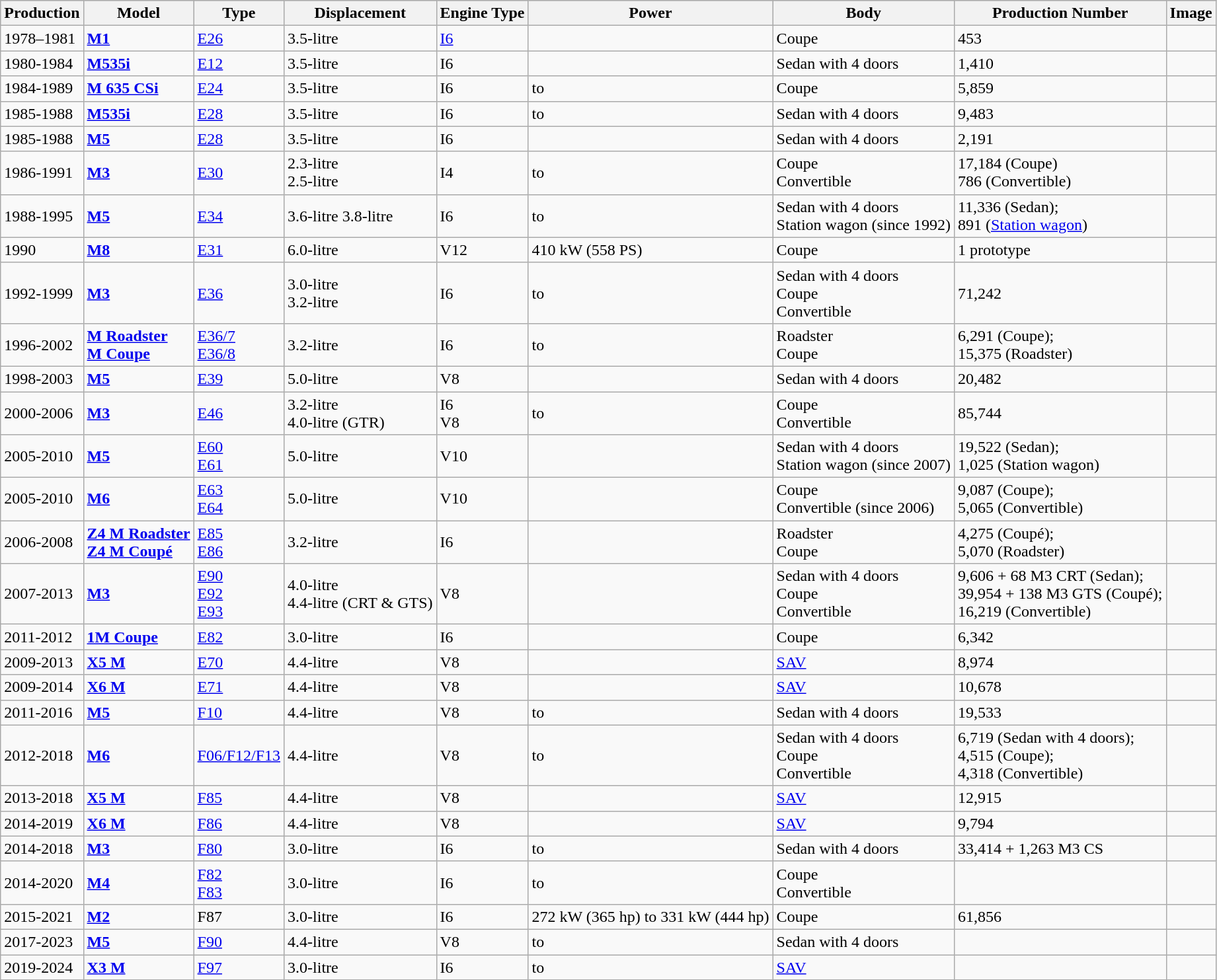<table class="wikitable">
<tr style="background:#cccccc;">
<th>Production</th>
<th>Model</th>
<th>Type</th>
<th>Displacement</th>
<th>Engine Type</th>
<th>Power</th>
<th>Body</th>
<th>Production Number</th>
<th>Image</th>
</tr>
<tr>
<td>1978–1981</td>
<td><strong><a href='#'>M1</a></strong></td>
<td><a href='#'>E26</a></td>
<td>3.5-litre</td>
<td><a href='#'>I6</a></td>
<td></td>
<td>Coupe</td>
<td>453</td>
<td></td>
</tr>
<tr>
<td>1980-1984</td>
<td><strong><a href='#'>M535i</a></strong></td>
<td><a href='#'>E12</a></td>
<td>3.5-litre</td>
<td>I6</td>
<td></td>
<td>Sedan with 4 doors</td>
<td>1,410</td>
<td></td>
</tr>
<tr>
<td>1984-1989</td>
<td><strong><a href='#'>M 635 CSi</a></strong></td>
<td><a href='#'>E24</a></td>
<td>3.5-litre</td>
<td>I6</td>
<td> to<br></td>
<td>Coupe</td>
<td>5,859</td>
<td></td>
</tr>
<tr>
<td>1985-1988</td>
<td><strong><a href='#'>M535i</a></strong></td>
<td><a href='#'>E28</a></td>
<td>3.5-litre</td>
<td>I6</td>
<td> to<br></td>
<td>Sedan with 4 doors</td>
<td>9,483</td>
<td></td>
</tr>
<tr>
<td>1985-1988</td>
<td><strong><a href='#'>M5</a></strong></td>
<td><a href='#'>E28</a></td>
<td>3.5-litre</td>
<td>I6</td>
<td></td>
<td>Sedan with 4 doors</td>
<td>2,191</td>
<td></td>
</tr>
<tr>
<td>1986-1991</td>
<td><strong><a href='#'>M3</a></strong></td>
<td><a href='#'>E30</a></td>
<td>2.3-litre<br>2.5-litre</td>
<td>I4</td>
<td> to<br></td>
<td>Coupe<br>Convertible</td>
<td>17,184 (Coupe)<br>786 (Convertible)</td>
<td></td>
</tr>
<tr>
<td>1988-1995</td>
<td><strong><a href='#'>M5</a></strong></td>
<td><a href='#'>E34</a></td>
<td>3.6-litre 3.8-litre</td>
<td>I6</td>
<td> to<br></td>
<td>Sedan with 4 doors<br>Station wagon (since 1992)</td>
<td>11,336 (Sedan);<br>891 (<a href='#'>Station wagon</a>)</td>
<td></td>
</tr>
<tr>
<td>1990</td>
<td><strong><a href='#'>M8</a></strong></td>
<td><a href='#'>E31</a></td>
<td>6.0-litre</td>
<td>V12</td>
<td>410 kW (558 PS)</td>
<td>Coupe</td>
<td>1 prototype</td>
<td></td>
</tr>
<tr>
<td>1992-1999</td>
<td><strong><a href='#'>M3</a></strong></td>
<td><a href='#'>E36</a></td>
<td>3.0-litre<br>3.2-litre</td>
<td>I6</td>
<td> to<br></td>
<td>Sedan with 4 doors<br>Coupe<br>Convertible</td>
<td>71,242</td>
<td></td>
</tr>
<tr>
<td>1996-2002</td>
<td><strong><a href='#'>M Roadster</a></strong><br><strong><a href='#'>M Coupe</a></strong></td>
<td><a href='#'>E36/7</a><br><a href='#'>E36/8</a></td>
<td>3.2-litre</td>
<td>I6</td>
<td> to<br></td>
<td>Roadster<br>Coupe</td>
<td>6,291 (Coupe);<br>15,375 (Roadster)</td>
<td></td>
</tr>
<tr>
<td>1998-2003</td>
<td><strong><a href='#'>M5</a></strong></td>
<td><a href='#'>E39</a></td>
<td>5.0-litre</td>
<td>V8</td>
<td></td>
<td>Sedan with 4 doors</td>
<td>20,482</td>
<td></td>
</tr>
<tr>
<td>2000-2006</td>
<td><strong><a href='#'>M3</a></strong></td>
<td><a href='#'>E46</a></td>
<td>3.2-litre<br>4.0-litre (GTR)</td>
<td>I6<br>V8</td>
<td> to<br></td>
<td>Coupe<br>Convertible</td>
<td>85,744</td>
<td></td>
</tr>
<tr>
<td>2005-2010</td>
<td><strong><a href='#'>M5</a></strong></td>
<td><a href='#'>E60</a><br><a href='#'>E61</a></td>
<td>5.0-litre</td>
<td>V10</td>
<td></td>
<td>Sedan with 4 doors<br>Station wagon (since 2007)</td>
<td>19,522 (Sedan);<br>1,025 (Station wagon)</td>
<td></td>
</tr>
<tr>
<td>2005-2010</td>
<td><strong><a href='#'>M6</a></strong></td>
<td><a href='#'>E63</a><br><a href='#'>E64</a></td>
<td>5.0-litre</td>
<td>V10</td>
<td></td>
<td>Coupe<br>Convertible (since 2006)</td>
<td>9,087 (Coupe);<br>5,065 (Convertible)</td>
<td></td>
</tr>
<tr>
<td>2006-2008</td>
<td><strong><a href='#'>Z4 M Roadster</a></strong><br><strong><a href='#'>Z4 M Coupé</a></strong></td>
<td><a href='#'>E85</a><br><a href='#'>E86</a></td>
<td>3.2-litre</td>
<td>I6</td>
<td></td>
<td>Roadster<br>Coupe</td>
<td>4,275 (Coupé);<br>5,070 (Roadster)</td>
<td></td>
</tr>
<tr>
<td>2007-2013</td>
<td><strong><a href='#'>M3</a></strong></td>
<td><a href='#'>E90<br>E92<br>E93</a></td>
<td>4.0-litre<br>4.4-litre (CRT & GTS)</td>
<td>V8</td>
<td><br></td>
<td>Sedan with 4 doors<br>Coupe<br>Convertible</td>
<td>9,606 + 68 M3 CRT (Sedan);<br>39,954 + 138 M3 GTS (Coupé);<br>16,219 (Convertible)</td>
<td></td>
</tr>
<tr>
<td>2011-2012</td>
<td><strong><a href='#'>1M Coupe</a></strong></td>
<td><a href='#'>E82</a></td>
<td>3.0-litre</td>
<td>I6</td>
<td></td>
<td>Coupe</td>
<td>6,342</td>
<td></td>
</tr>
<tr>
<td>2009-2013</td>
<td><strong><a href='#'>X5 M</a></strong></td>
<td><a href='#'>E70</a></td>
<td>4.4-litre</td>
<td>V8</td>
<td></td>
<td><a href='#'>SAV</a></td>
<td>8,974</td>
<td></td>
</tr>
<tr>
<td>2009-2014</td>
<td><strong><a href='#'>X6 M</a></strong></td>
<td><a href='#'>E71</a></td>
<td>4.4-litre</td>
<td>V8</td>
<td></td>
<td><a href='#'>SAV</a></td>
<td>10,678</td>
<td></td>
</tr>
<tr>
<td>2011-2016</td>
<td><strong><a href='#'>M5</a></strong></td>
<td><a href='#'>F10</a></td>
<td>4.4-litre</td>
<td>V8</td>
<td> to </td>
<td>Sedan with 4 doors</td>
<td>19,533</td>
<td></td>
</tr>
<tr>
<td>2012-2018</td>
<td><strong><a href='#'>M6</a></strong></td>
<td><a href='#'>F06/F12/F13</a></td>
<td>4.4-litre</td>
<td>V8</td>
<td> to </td>
<td>Sedan with 4 doors<br>Coupe<br>Convertible</td>
<td>6,719 (Sedan with 4 doors);<br>4,515 (Coupe);<br>4,318 (Convertible)</td>
<td></td>
</tr>
<tr>
<td>2013-2018</td>
<td><strong><a href='#'>X5 M</a></strong></td>
<td><a href='#'>F85</a></td>
<td>4.4-litre</td>
<td>V8</td>
<td></td>
<td><a href='#'>SAV</a></td>
<td>12,915</td>
<td></td>
</tr>
<tr>
<td>2014-2019</td>
<td><strong><a href='#'>X6 M</a></strong></td>
<td><a href='#'>F86</a></td>
<td>4.4-litre</td>
<td>V8</td>
<td></td>
<td><a href='#'>SAV</a></td>
<td>9,794</td>
<td></td>
</tr>
<tr>
<td>2014-2018</td>
<td><strong><a href='#'>M3</a></strong></td>
<td><a href='#'>F80</a></td>
<td>3.0-litre</td>
<td>I6</td>
<td> to </td>
<td>Sedan with 4 doors</td>
<td>33,414 + 1,263 M3 CS</td>
<td></td>
</tr>
<tr>
<td>2014-2020</td>
<td><strong><a href='#'>M4</a></strong></td>
<td><a href='#'>F82</a><br><a href='#'>F83</a></td>
<td>3.0-litre</td>
<td>I6</td>
<td> to </td>
<td>Coupe<br>Convertible</td>
<td></td>
<td></td>
</tr>
<tr>
<td>2015-2021</td>
<td><strong><a href='#'>M2</a></strong></td>
<td>F87</td>
<td>3.0-litre</td>
<td>I6</td>
<td>272 kW (365 hp) to 331 kW (444 hp)</td>
<td>Coupe</td>
<td>61,856</td>
<td></td>
</tr>
<tr>
<td>2017-2023</td>
<td><strong><a href='#'>M5</a></strong></td>
<td><a href='#'>F90</a></td>
<td>4.4-litre</td>
<td>V8</td>
<td> to </td>
<td>Sedan with 4 doors</td>
<td></td>
<td></td>
</tr>
<tr>
<td>2019-2024</td>
<td><strong><a href='#'>X3 M</a></strong></td>
<td><a href='#'>F97</a></td>
<td>3.0-litre</td>
<td>I6</td>
<td> to </td>
<td><a href='#'>SAV</a></td>
<td></td>
<td></td>
</tr>
</table>
